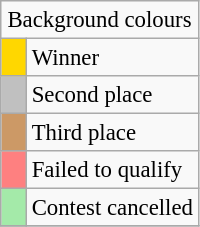<table class="wikitable tsx_sortable" style="font-size: 95%">
<tr>
<td align="center" colspan="2">Background colours</td>
</tr>
<tr>
<td width="10px" bgcolor="gold"></td>
<td>Winner</td>
</tr>
<tr>
<td width="10px" bgcolor="silver"></td>
<td>Second place</td>
</tr>
<tr>
<td width="10px" bgcolor="#c96"></td>
<td>Third place</td>
</tr>
<tr>
<td width="10px" bgcolor=#FE8080></td>
<td>Failed to qualify</td>
</tr>
<tr>
<td width="10px" bgcolor=#A4EAA9></td>
<td>Contest cancelled</td>
</tr>
<tr>
</tr>
</table>
